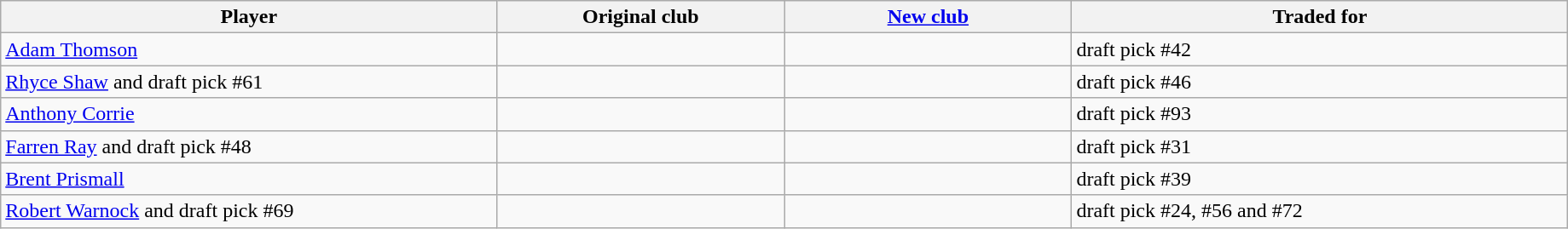<table class="wikitable sortable">
<tr>
<th style="width:19%;">Player</th>
<th style="width:11%;">Original club</th>
<th style="width:11%;"><a href='#'>New club</a></th>
<th style="width:19%;">Traded for</th>
</tr>
<tr>
<td><a href='#'>Adam Thomson</a></td>
<td></td>
<td></td>
<td>draft pick #42</td>
</tr>
<tr>
<td><a href='#'>Rhyce Shaw</a> and draft pick #61</td>
<td></td>
<td></td>
<td>draft pick #46</td>
</tr>
<tr>
<td><a href='#'>Anthony Corrie</a></td>
<td></td>
<td></td>
<td>draft pick #93</td>
</tr>
<tr>
<td><a href='#'>Farren Ray</a> and draft pick #48</td>
<td></td>
<td></td>
<td>draft pick #31</td>
</tr>
<tr>
<td><a href='#'>Brent Prismall</a></td>
<td></td>
<td></td>
<td>draft pick #39</td>
</tr>
<tr>
<td><a href='#'>Robert Warnock</a> and draft pick #69</td>
<td></td>
<td></td>
<td>draft pick #24, #56 and #72</td>
</tr>
</table>
